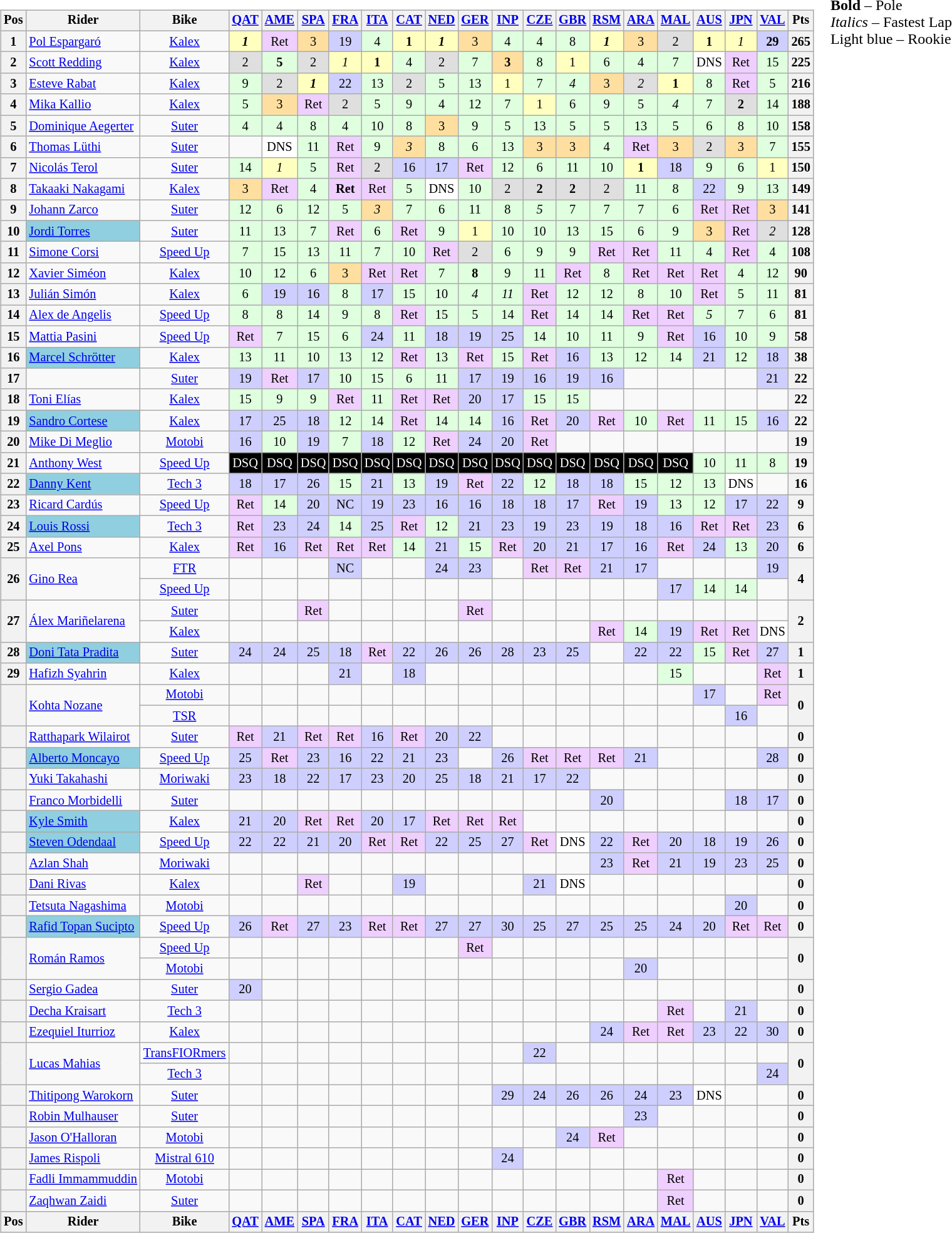<table>
<tr>
<td><br><table class="wikitable" style="font-size: 85%; text-align:center">
<tr valign="top">
<th valign="middle">Pos</th>
<th valign="middle">Rider</th>
<th valign="middle">Bike</th>
<th><a href='#'>QAT</a><br></th>
<th><a href='#'>AME</a><br></th>
<th><a href='#'>SPA</a><br></th>
<th><a href='#'>FRA</a><br></th>
<th><a href='#'>ITA</a><br></th>
<th><a href='#'>CAT</a><br></th>
<th><a href='#'>NED</a><br></th>
<th><a href='#'>GER</a><br></th>
<th><a href='#'>INP</a><br></th>
<th><a href='#'>CZE</a><br></th>
<th><a href='#'>GBR</a><br></th>
<th><a href='#'>RSM</a><br></th>
<th><a href='#'>ARA</a><br></th>
<th><a href='#'>MAL</a><br></th>
<th><a href='#'>AUS</a><br></th>
<th><a href='#'>JPN</a><br></th>
<th><a href='#'>VAL</a><br></th>
<th valign="middle">Pts</th>
</tr>
<tr>
<th>1</th>
<td align="left"> <a href='#'>Pol Espargaró</a></td>
<td><a href='#'>Kalex</a></td>
<td style="background:#FFFFBF;"><strong><em>1</em></strong></td>
<td style="background:#efcfff;">Ret</td>
<td style="background:#ffdf9f;">3</td>
<td style="background:#cfcfff;">19</td>
<td style="background:#dfffdf;">4</td>
<td style="background:#FFFFBF;"><strong>1</strong></td>
<td style="background:#FFFFBF;"><strong><em>1</em></strong></td>
<td style="background:#ffdf9f;">3</td>
<td style="background:#dfffdf;">4</td>
<td style="background:#dfffdf;">4</td>
<td style="background:#dfffdf;">8</td>
<td style="background:#FFFFBF;"><strong><em>1</em></strong></td>
<td style="background:#ffdf9f;">3</td>
<td style="background:#dfdfdf;">2</td>
<td style="background:#FFFFBF;"><strong>1</strong></td>
<td style="background:#FFFFBF;"><em>1</em></td>
<td style="background:#cfcfff;"><strong>29</strong></td>
<th>265</th>
</tr>
<tr>
<th>2</th>
<td align="left"> <a href='#'>Scott Redding</a></td>
<td><a href='#'>Kalex</a></td>
<td style="background:#dfdfdf;">2</td>
<td style="background:#dfffdf;"><strong>5</strong></td>
<td style="background:#dfdfdf;">2</td>
<td style="background:#FFFFBF;"><em>1</em></td>
<td style="background:#FFFFBF;"><strong>1</strong></td>
<td style="background:#dfffdf;">4</td>
<td style="background:#dfdfdf;">2</td>
<td style="background:#dfffdf;">7</td>
<td style="background:#ffdf9f;"><strong>3</strong></td>
<td style="background:#dfffdf;">8</td>
<td style="background:#FFFFBF;">1</td>
<td style="background:#dfffdf;">6</td>
<td style="background:#dfffdf;">4</td>
<td style="background:#dfffdf;">7</td>
<td style="background:#ffffff;">DNS</td>
<td style="background:#efcfff;">Ret</td>
<td style="background:#dfffdf;">15</td>
<th>225</th>
</tr>
<tr>
<th>3</th>
<td align="left"> <a href='#'>Esteve Rabat</a></td>
<td><a href='#'>Kalex</a></td>
<td style="background:#dfffdf;">9</td>
<td style="background:#dfdfdf;">2</td>
<td style="background:#FFFFBF;"><strong><em>1</em></strong></td>
<td style="background:#cfcfff;">22</td>
<td style="background:#dfffdf;">13</td>
<td style="background:#dfdfdf;">2</td>
<td style="background:#dfffdf;">5</td>
<td style="background:#dfffdf;">13</td>
<td style="background:#FFFFBF;">1</td>
<td style="background:#dfffdf;">7</td>
<td style="background:#dfffdf;"><em>4</em></td>
<td style="background:#ffdf9f;">3</td>
<td style="background:#dfdfdf;"><em>2</em></td>
<td style="background:#FFFFBF;"><strong>1</strong></td>
<td style="background:#dfffdf;">8</td>
<td style="background:#efcfff;">Ret</td>
<td style="background:#dfffdf;">5</td>
<th>216</th>
</tr>
<tr>
<th>4</th>
<td align="left"> <a href='#'>Mika Kallio</a></td>
<td><a href='#'>Kalex</a></td>
<td style="background:#dfffdf;">5</td>
<td style="background:#ffdf9f;">3</td>
<td style="background:#efcfff;">Ret</td>
<td style="background:#dfdfdf;">2</td>
<td style="background:#dfffdf;">5</td>
<td style="background:#dfffdf;">9</td>
<td style="background:#dfffdf;">4</td>
<td style="background:#dfffdf;">12</td>
<td style="background:#dfffdf;">7</td>
<td style="background:#FFFFBF;">1</td>
<td style="background:#dfffdf;">6</td>
<td style="background:#dfffdf;">9</td>
<td style="background:#dfffdf;">5</td>
<td style="background:#dfffdf;"><em>4</em></td>
<td style="background:#dfffdf;">7</td>
<td style="background:#dfdfdf;"><strong>2</strong></td>
<td style="background:#dfffdf;">14</td>
<th>188</th>
</tr>
<tr>
<th>5</th>
<td align="left"> <a href='#'>Dominique Aegerter</a></td>
<td><a href='#'>Suter</a></td>
<td style="background:#dfffdf;">4</td>
<td style="background:#dfffdf;">4</td>
<td style="background:#dfffdf;">8</td>
<td style="background:#dfffdf;">4</td>
<td style="background:#dfffdf;">10</td>
<td style="background:#dfffdf;">8</td>
<td style="background:#ffdf9f;">3</td>
<td style="background:#dfffdf;">9</td>
<td style="background:#dfffdf;">5</td>
<td style="background:#dfffdf;">13</td>
<td style="background:#dfffdf;">5</td>
<td style="background:#dfffdf;">5</td>
<td style="background:#dfffdf;">13</td>
<td style="background:#dfffdf;">5</td>
<td style="background:#dfffdf;">6</td>
<td style="background:#dfffdf;">8</td>
<td style="background:#dfffdf;">10</td>
<th>158</th>
</tr>
<tr>
<th>6</th>
<td align="left"> <a href='#'>Thomas Lüthi</a></td>
<td><a href='#'>Suter</a></td>
<td></td>
<td style="background:#ffffff;">DNS</td>
<td style="background:#dfffdf;">11</td>
<td style="background:#efcfff;">Ret</td>
<td style="background:#dfffdf;">9</td>
<td style="background:#ffdf9f;"><em>3</em></td>
<td style="background:#dfffdf;">8</td>
<td style="background:#dfffdf;">6</td>
<td style="background:#dfffdf;">13</td>
<td style="background:#ffdf9f;">3</td>
<td style="background:#ffdf9f;">3</td>
<td style="background:#dfffdf;">4</td>
<td style="background:#efcfff;">Ret</td>
<td style="background:#ffdf9f;">3</td>
<td style="background:#dfdfdf;">2</td>
<td style="background:#ffdf9f;">3</td>
<td style="background:#dfffdf;">7</td>
<th>155</th>
</tr>
<tr>
<th>7</th>
<td align="left"> <a href='#'>Nicolás Terol</a></td>
<td><a href='#'>Suter</a></td>
<td style="background:#dfffdf;">14</td>
<td style="background:#FFFFBF;"><em>1</em></td>
<td style="background:#dfffdf;">5</td>
<td style="background:#efcfff;">Ret</td>
<td style="background:#dfdfdf;">2</td>
<td style="background:#cfcfff;">16</td>
<td style="background:#cfcfff;">17</td>
<td style="background:#efcfff;">Ret</td>
<td style="background:#dfffdf;">12</td>
<td style="background:#dfffdf;">6</td>
<td style="background:#dfffdf;">11</td>
<td style="background:#dfffdf;">10</td>
<td style="background:#FFFFBF;"><strong>1</strong></td>
<td style="background:#cfcfff;">18</td>
<td style="background:#dfffdf;">9</td>
<td style="background:#dfffdf;">6</td>
<td style="background:#FFFFBF;">1</td>
<th>150</th>
</tr>
<tr>
<th>8</th>
<td align="left"> <a href='#'>Takaaki Nakagami</a></td>
<td><a href='#'>Kalex</a></td>
<td style="background:#ffdf9f;">3</td>
<td style="background:#efcfff;">Ret</td>
<td style="background:#dfffdf;">4</td>
<td style="background:#efcfff;"><strong>Ret</strong></td>
<td style="background:#efcfff;">Ret</td>
<td style="background:#dfffdf;">5</td>
<td style="background:#ffffff;">DNS</td>
<td style="background:#dfffdf;">10</td>
<td style="background:#dfdfdf;">2</td>
<td style="background:#dfdfdf;"><strong>2</strong></td>
<td style="background:#dfdfdf;"><strong>2</strong></td>
<td style="background:#dfdfdf;">2</td>
<td style="background:#dfffdf;">11</td>
<td style="background:#dfffdf;">8</td>
<td style="background:#cfcfff;">22</td>
<td style="background:#dfffdf;">9</td>
<td style="background:#dfffdf;">13</td>
<th>149</th>
</tr>
<tr>
<th>9</th>
<td align="left"> <a href='#'>Johann Zarco</a></td>
<td><a href='#'>Suter</a></td>
<td style="background:#dfffdf;">12</td>
<td style="background:#dfffdf;">6</td>
<td style="background:#dfffdf;">12</td>
<td style="background:#dfffdf;">5</td>
<td style="background:#ffdf9f;"><em>3</em></td>
<td style="background:#dfffdf;">7</td>
<td style="background:#dfffdf;">6</td>
<td style="background:#dfffdf;">11</td>
<td style="background:#dfffdf;">8</td>
<td style="background:#dfffdf;"><em>5</em></td>
<td style="background:#dfffdf;">7</td>
<td style="background:#dfffdf;">7</td>
<td style="background:#dfffdf;">7</td>
<td style="background:#dfffdf;">6</td>
<td style="background:#efcfff;">Ret</td>
<td style="background:#efcfff;">Ret</td>
<td style="background:#ffdf9f;">3</td>
<th>141</th>
</tr>
<tr>
<th>10</th>
<td style="background:#8fcfdf; text-align:left;"> <a href='#'>Jordi Torres</a></td>
<td><a href='#'>Suter</a></td>
<td style="background:#dfffdf;">11</td>
<td style="background:#dfffdf;">13</td>
<td style="background:#dfffdf;">7</td>
<td style="background:#efcfff;">Ret</td>
<td style="background:#dfffdf;">6</td>
<td style="background:#efcfff;">Ret</td>
<td style="background:#dfffdf;">9</td>
<td style="background:#FFFFBF;">1</td>
<td style="background:#dfffdf;">10</td>
<td style="background:#dfffdf;">10</td>
<td style="background:#dfffdf;">13</td>
<td style="background:#dfffdf;">15</td>
<td style="background:#dfffdf;">6</td>
<td style="background:#dfffdf;">9</td>
<td style="background:#ffdf9f;">3</td>
<td style="background:#efcfff;">Ret</td>
<td style="background:#dfdfdf;"><em>2</em></td>
<th>128</th>
</tr>
<tr>
<th>11</th>
<td align="left"> <a href='#'>Simone Corsi</a></td>
<td><a href='#'>Speed Up</a></td>
<td style="background:#dfffdf;">7</td>
<td style="background:#dfffdf;">15</td>
<td style="background:#dfffdf;">13</td>
<td style="background:#dfffdf;">11</td>
<td style="background:#dfffdf;">7</td>
<td style="background:#dfffdf;">10</td>
<td style="background:#efcfff;">Ret</td>
<td style="background:#dfdfdf;">2</td>
<td style="background:#dfffdf;">6</td>
<td style="background:#dfffdf;">9</td>
<td style="background:#dfffdf;">9</td>
<td style="background:#efcfff;">Ret</td>
<td style="background:#efcfff;">Ret</td>
<td style="background:#dfffdf;">11</td>
<td style="background:#dfffdf;">4</td>
<td style="background:#efcfff;">Ret</td>
<td style="background:#dfffdf;">4</td>
<th>108</th>
</tr>
<tr>
<th>12</th>
<td align="left"> <a href='#'>Xavier Siméon</a></td>
<td><a href='#'>Kalex</a></td>
<td style="background:#dfffdf;">10</td>
<td style="background:#dfffdf;">12</td>
<td style="background:#dfffdf;">6</td>
<td style="background:#ffdf9f;">3</td>
<td style="background:#efcfff;">Ret</td>
<td style="background:#efcfff;">Ret</td>
<td style="background:#dfffdf;">7</td>
<td style="background:#dfffdf;"><strong>8</strong></td>
<td style="background:#dfffdf;">9</td>
<td style="background:#dfffdf;">11</td>
<td style="background:#efcfff;">Ret</td>
<td style="background:#dfffdf;">8</td>
<td style="background:#efcfff;">Ret</td>
<td style="background:#efcfff;">Ret</td>
<td style="background:#efcfff;">Ret</td>
<td style="background:#dfffdf;">4</td>
<td style="background:#dfffdf;">12</td>
<th>90</th>
</tr>
<tr>
<th>13</th>
<td align="left"> <a href='#'>Julián Simón</a></td>
<td><a href='#'>Kalex</a></td>
<td style="background:#dfffdf;">6</td>
<td style="background:#cfcfff;">19</td>
<td style="background:#cfcfff;">16</td>
<td style="background:#dfffdf;">8</td>
<td style="background:#cfcfff;">17</td>
<td style="background:#dfffdf;">15</td>
<td style="background:#dfffdf;">10</td>
<td style="background:#dfffdf;"><em>4</em></td>
<td style="background:#dfffdf;"><em>11</em></td>
<td style="background:#efcfff;">Ret</td>
<td style="background:#dfffdf;">12</td>
<td style="background:#dfffdf;">12</td>
<td style="background:#dfffdf;">8</td>
<td style="background:#dfffdf;">10</td>
<td style="background:#efcfff;">Ret</td>
<td style="background:#dfffdf;">5</td>
<td style="background:#dfffdf;">11</td>
<th>81</th>
</tr>
<tr>
<th>14</th>
<td align="left"> <a href='#'>Alex de Angelis</a></td>
<td><a href='#'>Speed Up</a></td>
<td style="background:#dfffdf;">8</td>
<td style="background:#dfffdf;">8</td>
<td style="background:#dfffdf;">14</td>
<td style="background:#dfffdf;">9</td>
<td style="background:#dfffdf;">8</td>
<td style="background:#efcfff;">Ret</td>
<td style="background:#dfffdf;">15</td>
<td style="background:#dfffdf;">5</td>
<td style="background:#dfffdf;">14</td>
<td style="background:#efcfff;">Ret</td>
<td style="background:#dfffdf;">14</td>
<td style="background:#dfffdf;">14</td>
<td style="background:#efcfff;">Ret</td>
<td style="background:#efcfff;">Ret</td>
<td style="background:#dfffdf;"><em>5</em></td>
<td style="background:#dfffdf;">7</td>
<td style="background:#dfffdf;">6</td>
<th>81</th>
</tr>
<tr>
<th>15</th>
<td align="left"> <a href='#'>Mattia Pasini</a></td>
<td><a href='#'>Speed Up</a></td>
<td style="background:#efcfff;">Ret</td>
<td style="background:#dfffdf;">7</td>
<td style="background:#dfffdf;">15</td>
<td style="background:#dfffdf;">6</td>
<td style="background:#cfcfff;">24</td>
<td style="background:#dfffdf;">11</td>
<td style="background:#cfcfff;">18</td>
<td style="background:#cfcfff;">19</td>
<td style="background:#cfcfff;">25</td>
<td style="background:#dfffdf;">14</td>
<td style="background:#dfffdf;">10</td>
<td style="background:#dfffdf;">11</td>
<td style="background:#dfffdf;">9</td>
<td style="background:#efcfff;">Ret</td>
<td style="background:#cfcfff;">16</td>
<td style="background:#dfffdf;">10</td>
<td style="background:#dfffdf;">9</td>
<th>58</th>
</tr>
<tr>
<th>16</th>
<td style="background:#8fcfdf; text-align:left;"> <a href='#'>Marcel Schrötter</a></td>
<td><a href='#'>Kalex</a></td>
<td style="background:#dfffdf;">13</td>
<td style="background:#dfffdf;">11</td>
<td style="background:#dfffdf;">10</td>
<td style="background:#dfffdf;">13</td>
<td style="background:#dfffdf;">12</td>
<td style="background:#efcfff;">Ret</td>
<td style="background:#dfffdf;">13</td>
<td style="background:#efcfff;">Ret</td>
<td style="background:#dfffdf;">15</td>
<td style="background:#efcfff;">Ret</td>
<td style="background:#cfcfff;">16</td>
<td style="background:#dfffdf;">13</td>
<td style="background:#dfffdf;">12</td>
<td style="background:#dfffdf;">14</td>
<td style="background:#cfcfff;">21</td>
<td style="background:#dfffdf;">12</td>
<td style="background:#cfcfff;">18</td>
<th>38</th>
</tr>
<tr>
<th>17</th>
<td align="left"></td>
<td><a href='#'>Suter</a></td>
<td style="background:#cfcfff;">19</td>
<td style="background:#efcfff;">Ret</td>
<td style="background:#cfcfff;">17</td>
<td style="background:#dfffdf;">10</td>
<td style="background:#dfffdf;">15</td>
<td style="background:#dfffdf;">6</td>
<td style="background:#dfffdf;">11</td>
<td style="background:#cfcfff;">17</td>
<td style="background:#cfcfff;">19</td>
<td style="background:#cfcfff;">16</td>
<td style="background:#cfcfff;">19</td>
<td style="background:#cfcfff;">16</td>
<td></td>
<td></td>
<td></td>
<td></td>
<td style="background:#cfcfff;">21</td>
<th>22</th>
</tr>
<tr>
<th>18</th>
<td align="left"> <a href='#'>Toni Elías</a></td>
<td><a href='#'>Kalex</a></td>
<td style="background:#dfffdf;">15</td>
<td style="background:#dfffdf;">9</td>
<td style="background:#dfffdf;">9</td>
<td style="background:#efcfff;">Ret</td>
<td style="background:#dfffdf;">11</td>
<td style="background:#efcfff;">Ret</td>
<td style="background:#efcfff;">Ret</td>
<td style="background:#cfcfff;">20</td>
<td style="background:#cfcfff;">17</td>
<td style="background:#dfffdf;">15</td>
<td style="background:#dfffdf;">15</td>
<td></td>
<td></td>
<td></td>
<td></td>
<td></td>
<td></td>
<th>22</th>
</tr>
<tr>
<th>19</th>
<td style="background:#8fcfdf; text-align:left;"> <a href='#'>Sandro Cortese</a></td>
<td><a href='#'>Kalex</a></td>
<td style="background:#cfcfff;">17</td>
<td style="background:#cfcfff;">25</td>
<td style="background:#cfcfff;">18</td>
<td style="background:#dfffdf;">12</td>
<td style="background:#dfffdf;">14</td>
<td style="background:#efcfff;">Ret</td>
<td style="background:#dfffdf;">14</td>
<td style="background:#dfffdf;">14</td>
<td style="background:#cfcfff;">16</td>
<td style="background:#efcfff;">Ret</td>
<td style="background:#cfcfff;">20</td>
<td style="background:#efcfff;">Ret</td>
<td style="background:#dfffdf;">10</td>
<td style="background:#efcfff;">Ret</td>
<td style="background:#dfffdf;">11</td>
<td style="background:#dfffdf;">15</td>
<td style="background:#cfcfff;">16</td>
<th>22</th>
</tr>
<tr>
<th>20</th>
<td align="left"> <a href='#'>Mike Di Meglio</a></td>
<td><a href='#'>Motobi</a></td>
<td style="background:#cfcfff;">16</td>
<td style="background:#dfffdf;">10</td>
<td style="background:#cfcfff;">19</td>
<td style="background:#dfffdf;">7</td>
<td style="background:#cfcfff;">18</td>
<td style="background:#dfffdf;">12</td>
<td style="background:#efcfff;">Ret</td>
<td style="background:#cfcfff;">24</td>
<td style="background:#cfcfff;">20</td>
<td style="background:#efcfff;">Ret</td>
<td></td>
<td></td>
<td></td>
<td></td>
<td></td>
<td></td>
<td></td>
<th>19</th>
</tr>
<tr>
<th>21</th>
<td align="left"> <a href='#'>Anthony West</a></td>
<td><a href='#'>Speed Up</a></td>
<td style="background:#000; color:white;">DSQ</td>
<td style="background:#000; color:white;">DSQ</td>
<td style="background:#000; color:white;">DSQ</td>
<td style="background:#000; color:white;">DSQ</td>
<td style="background:#000; color:white;">DSQ</td>
<td style="background:#000; color:white;">DSQ</td>
<td style="background:#000; color:white;">DSQ</td>
<td style="background:#000; color:white;">DSQ</td>
<td style="background:#000; color:white;">DSQ</td>
<td style="background:#000; color:white;">DSQ</td>
<td style="background:#000; color:white;">DSQ</td>
<td style="background:#000; color:white;">DSQ</td>
<td style="background:#000; color:white;">DSQ</td>
<td style="background:#000; color:white;">DSQ</td>
<td style="background:#dfffdf;">10</td>
<td style="background:#dfffdf;">11</td>
<td style="background:#dfffdf;">8</td>
<th>19</th>
</tr>
<tr>
<th>22</th>
<td style="background:#8fcfdf; text-align:left;"> <a href='#'>Danny Kent</a></td>
<td><a href='#'>Tech 3</a></td>
<td style="background:#cfcfff;">18</td>
<td style="background:#cfcfff;">17</td>
<td style="background:#cfcfff;">26</td>
<td style="background:#dfffdf;">15</td>
<td style="background:#cfcfff;">21</td>
<td style="background:#dfffdf;">13</td>
<td style="background:#cfcfff;">19</td>
<td style="background:#efcfff;">Ret</td>
<td style="background:#cfcfff;">22</td>
<td style="background:#dfffdf;">12</td>
<td style="background:#cfcfff;">18</td>
<td style="background:#cfcfff;">18</td>
<td style="background:#dfffdf;">15</td>
<td style="background:#dfffdf;">12</td>
<td style="background:#dfffdf;">13</td>
<td style="background:#fff;">DNS</td>
<td></td>
<th>16</th>
</tr>
<tr>
<th>23</th>
<td align="left"> <a href='#'>Ricard Cardús</a></td>
<td><a href='#'>Speed Up</a></td>
<td style="background:#efcfff;">Ret</td>
<td style="background:#dfffdf;">14</td>
<td style="background:#cfcfff;">20</td>
<td style="background:#cfcfff;">NC</td>
<td style="background:#cfcfff;">19</td>
<td style="background:#cfcfff;">23</td>
<td style="background:#cfcfff;">16</td>
<td style="background:#cfcfff;">16</td>
<td style="background:#cfcfff;">18</td>
<td style="background:#cfcfff;">18</td>
<td style="background:#cfcfff;">17</td>
<td style="background:#efcfff;">Ret</td>
<td style="background:#cfcfff;">19</td>
<td style="background:#dfffdf;">13</td>
<td style="background:#dfffdf;">12</td>
<td style="background:#cfcfff;">17</td>
<td style="background:#cfcfff;">22</td>
<th>9</th>
</tr>
<tr>
<th>24</th>
<td style="background:#8fcfdf; text-align:left;"> <a href='#'>Louis Rossi</a></td>
<td><a href='#'>Tech 3</a></td>
<td style="background:#efcfff;">Ret</td>
<td style="background:#cfcfff;">23</td>
<td style="background:#cfcfff;">24</td>
<td style="background:#dfffdf;">14</td>
<td style="background:#cfcfff;">25</td>
<td style="background:#efcfff;">Ret</td>
<td style="background:#dfffdf;">12</td>
<td style="background:#cfcfff;">21</td>
<td style="background:#cfcfff;">23</td>
<td style="background:#cfcfff;">19</td>
<td style="background:#cfcfff;">23</td>
<td style="background:#cfcfff;">19</td>
<td style="background:#cfcfff;">18</td>
<td style="background:#cfcfff;">16</td>
<td style="background:#efcfff;">Ret</td>
<td style="background:#efcfff;">Ret</td>
<td style="background:#cfcfff;">23</td>
<th>6</th>
</tr>
<tr>
<th>25</th>
<td align="left"> <a href='#'>Axel Pons</a></td>
<td><a href='#'>Kalex</a></td>
<td style="background:#efcfff;">Ret</td>
<td style="background:#cfcfff;">16</td>
<td style="background:#efcfff;">Ret</td>
<td style="background:#efcfff;">Ret</td>
<td style="background:#efcfff;">Ret</td>
<td style="background:#dfffdf;">14</td>
<td style="background:#cfcfff;">21</td>
<td style="background:#dfffdf;">15</td>
<td style="background:#efcfff;">Ret</td>
<td style="background:#cfcfff;">20</td>
<td style="background:#cfcfff;">21</td>
<td style="background:#cfcfff;">17</td>
<td style="background:#cfcfff;">16</td>
<td style="background:#efcfff;">Ret</td>
<td style="background:#cfcfff;">24</td>
<td style="background:#dfffdf;">13</td>
<td style="background:#cfcfff;">20</td>
<th>6</th>
</tr>
<tr>
<th rowspan=2>26</th>
<td style="text-align:left;" rowspan="2"> <a href='#'>Gino Rea</a></td>
<td><a href='#'>FTR</a></td>
<td></td>
<td></td>
<td></td>
<td style="background:#cfcfff;">NC</td>
<td></td>
<td></td>
<td style="background:#cfcfff;">24</td>
<td style="background:#cfcfff;">23</td>
<td></td>
<td style="background:#efcfff;">Ret</td>
<td style="background:#efcfff;">Ret</td>
<td style="background:#cfcfff;">21</td>
<td style="background:#cfcfff;">17</td>
<td></td>
<td></td>
<td></td>
<td style="background:#cfcfff;">19</td>
<th rowspan=2>4</th>
</tr>
<tr>
<td><a href='#'>Speed Up</a></td>
<td></td>
<td></td>
<td></td>
<td></td>
<td></td>
<td></td>
<td></td>
<td></td>
<td></td>
<td></td>
<td></td>
<td></td>
<td></td>
<td style="background:#cfcfff;">17</td>
<td style="background:#dfffdf;">14</td>
<td style="background:#dfffdf;">14</td>
<td></td>
</tr>
<tr>
<th rowspan=2>27</th>
<td style="text-align:left;" rowspan="2"> <a href='#'>Álex Mariñelarena</a></td>
<td><a href='#'>Suter</a></td>
<td></td>
<td></td>
<td style="background:#efcfff;">Ret</td>
<td></td>
<td></td>
<td></td>
<td></td>
<td style="background:#efcfff;">Ret</td>
<td></td>
<td></td>
<td></td>
<td></td>
<td></td>
<td></td>
<td></td>
<td></td>
<td></td>
<th rowspan=2>2</th>
</tr>
<tr>
<td><a href='#'>Kalex</a></td>
<td></td>
<td></td>
<td></td>
<td></td>
<td></td>
<td></td>
<td></td>
<td></td>
<td></td>
<td></td>
<td></td>
<td style="background:#efcfff;">Ret</td>
<td style="background:#dfffdf;">14</td>
<td style="background:#cfcfff;">19</td>
<td style="background:#efcfff;">Ret</td>
<td style="background:#efcfff;">Ret</td>
<td style="background:#fff;">DNS</td>
</tr>
<tr>
<th>28</th>
<td style="background:#8fcfdf; text-align:left;"> <a href='#'>Doni Tata Pradita</a></td>
<td><a href='#'>Suter</a></td>
<td style="background:#cfcfff;">24</td>
<td style="background:#cfcfff;">24</td>
<td style="background:#cfcfff;">25</td>
<td style="background:#cfcfff;">18</td>
<td style="background:#efcfff;">Ret</td>
<td style="background:#cfcfff;">22</td>
<td style="background:#cfcfff;">26</td>
<td style="background:#cfcfff;">26</td>
<td style="background:#cfcfff;">28</td>
<td style="background:#cfcfff;">23</td>
<td style="background:#cfcfff;">25</td>
<td></td>
<td style="background:#cfcfff;">22</td>
<td style="background:#cfcfff;">22</td>
<td style="background:#dfffdf;">15</td>
<td style="background:#efcfff;">Ret</td>
<td style="background:#cfcfff;">27</td>
<th>1</th>
</tr>
<tr>
<th>29</th>
<td align="left"> <a href='#'>Hafizh Syahrin</a></td>
<td><a href='#'>Kalex</a></td>
<td></td>
<td></td>
<td></td>
<td style="background:#cfcfff;">21</td>
<td></td>
<td style="background:#cfcfff;">18</td>
<td></td>
<td></td>
<td></td>
<td></td>
<td></td>
<td></td>
<td></td>
<td style="background:#dfffdf;">15</td>
<td></td>
<td></td>
<td style="background:#efcfff;">Ret</td>
<th>1</th>
</tr>
<tr>
<th rowspan=2></th>
<td style="text-align:left;" rowspan="2"> <a href='#'>Kohta Nozane</a></td>
<td><a href='#'>Motobi</a></td>
<td></td>
<td></td>
<td></td>
<td></td>
<td></td>
<td></td>
<td></td>
<td></td>
<td></td>
<td></td>
<td></td>
<td></td>
<td></td>
<td></td>
<td style="background:#cfcfff;">17</td>
<td></td>
<td style="background:#efcfff;">Ret</td>
<th rowspan=2>0</th>
</tr>
<tr>
<td><a href='#'>TSR</a></td>
<td></td>
<td></td>
<td></td>
<td></td>
<td></td>
<td></td>
<td></td>
<td></td>
<td></td>
<td></td>
<td></td>
<td></td>
<td></td>
<td></td>
<td></td>
<td style="background:#cfcfff;">16</td>
<td></td>
</tr>
<tr>
<th></th>
<td align="left"> <a href='#'>Ratthapark Wilairot</a></td>
<td><a href='#'>Suter</a></td>
<td style="background:#efcfff;">Ret</td>
<td style="background:#cfcfff;">21</td>
<td style="background:#efcfff;">Ret</td>
<td style="background:#efcfff;">Ret</td>
<td style="background:#cfcfff;">16</td>
<td style="background:#efcfff;">Ret</td>
<td style="background:#cfcfff;">20</td>
<td style="background:#cfcfff;">22</td>
<td></td>
<td></td>
<td></td>
<td></td>
<td></td>
<td></td>
<td></td>
<td></td>
<td></td>
<th>0</th>
</tr>
<tr>
<th></th>
<td style="background:#8fcfdf; text-align:left;"> <a href='#'>Alberto Moncayo</a></td>
<td><a href='#'>Speed Up</a></td>
<td style="background:#cfcfff;">25</td>
<td style="background:#efcfff;">Ret</td>
<td style="background:#cfcfff;">23</td>
<td style="background:#cfcfff;">16</td>
<td style="background:#cfcfff;">22</td>
<td style="background:#cfcfff;">21</td>
<td style="background:#cfcfff;">23</td>
<td></td>
<td style="background:#cfcfff;">26</td>
<td style="background:#efcfff;">Ret</td>
<td style="background:#efcfff;">Ret</td>
<td style="background:#efcfff;">Ret</td>
<td style="background:#cfcfff;">21</td>
<td></td>
<td></td>
<td></td>
<td style="background:#cfcfff;">28</td>
<th>0</th>
</tr>
<tr>
<th></th>
<td align="left"> <a href='#'>Yuki Takahashi</a></td>
<td><a href='#'>Moriwaki</a></td>
<td style="background:#cfcfff;">23</td>
<td style="background:#cfcfff;">18</td>
<td style="background:#cfcfff;">22</td>
<td style="background:#cfcfff;">17</td>
<td style="background:#cfcfff;">23</td>
<td style="background:#cfcfff;">20</td>
<td style="background:#cfcfff;">25</td>
<td style="background:#cfcfff;">18</td>
<td style="background:#cfcfff;">21</td>
<td style="background:#cfcfff;">17</td>
<td style="background:#cfcfff;">22</td>
<td></td>
<td></td>
<td></td>
<td></td>
<td></td>
<td></td>
<th>0</th>
</tr>
<tr>
<th></th>
<td align="left"> <a href='#'>Franco Morbidelli</a></td>
<td><a href='#'>Suter</a></td>
<td></td>
<td></td>
<td></td>
<td></td>
<td></td>
<td></td>
<td></td>
<td></td>
<td></td>
<td></td>
<td></td>
<td style="background:#cfcfff;">20</td>
<td></td>
<td></td>
<td></td>
<td style="background:#cfcfff;">18</td>
<td style="background:#cfcfff;">17</td>
<th>0</th>
</tr>
<tr>
<th></th>
<td style="background:#8fcfdf; text-align:left;"> <a href='#'>Kyle Smith</a></td>
<td><a href='#'>Kalex</a></td>
<td style="background:#cfcfff;">21</td>
<td style="background:#cfcfff;">20</td>
<td style="background:#efcfff;">Ret</td>
<td style="background:#efcfff;">Ret</td>
<td style="background:#cfcfff;">20</td>
<td style="background:#cfcfff;">17</td>
<td style="background:#efcfff;">Ret</td>
<td style="background:#efcfff;">Ret</td>
<td style="background:#efcfff;">Ret</td>
<td></td>
<td></td>
<td></td>
<td></td>
<td></td>
<td></td>
<td></td>
<td></td>
<th>0</th>
</tr>
<tr>
<th></th>
<td style="background:#8fcfdf; text-align:left;"> <a href='#'>Steven Odendaal</a></td>
<td><a href='#'>Speed Up</a></td>
<td style="background:#cfcfff;">22</td>
<td style="background:#cfcfff;">22</td>
<td style="background:#cfcfff;">21</td>
<td style="background:#cfcfff;">20</td>
<td style="background:#efcfff;">Ret</td>
<td style="background:#efcfff;">Ret</td>
<td style="background:#cfcfff;">22</td>
<td style="background:#cfcfff;">25</td>
<td style="background:#cfcfff;">27</td>
<td style="background:#efcfff;">Ret</td>
<td style="background:#fff;">DNS</td>
<td style="background:#cfcfff;">22</td>
<td style="background:#efcfff;">Ret</td>
<td style="background:#cfcfff;">20</td>
<td style="background:#cfcfff;">18</td>
<td style="background:#cfcfff;">19</td>
<td style="background:#cfcfff;">26</td>
<th>0</th>
</tr>
<tr>
<th></th>
<td align="left"> <a href='#'>Azlan Shah</a></td>
<td><a href='#'>Moriwaki</a></td>
<td></td>
<td></td>
<td></td>
<td></td>
<td></td>
<td></td>
<td></td>
<td></td>
<td></td>
<td></td>
<td></td>
<td style="background:#cfcfff;">23</td>
<td style="background:#efcfff;">Ret</td>
<td style="background:#cfcfff;">21</td>
<td style="background:#cfcfff;">19</td>
<td style="background:#cfcfff;">23</td>
<td style="background:#cfcfff;">25</td>
<th>0</th>
</tr>
<tr>
<th></th>
<td align="left"> <a href='#'>Dani Rivas</a></td>
<td><a href='#'>Kalex</a></td>
<td></td>
<td></td>
<td style="background:#efcfff;">Ret</td>
<td></td>
<td></td>
<td style="background:#cfcfff;">19</td>
<td></td>
<td></td>
<td></td>
<td style="background:#cfcfff;">21</td>
<td style="background:#fff;">DNS</td>
<td></td>
<td></td>
<td></td>
<td></td>
<td></td>
<td></td>
<th>0</th>
</tr>
<tr>
<th></th>
<td align="left"> <a href='#'>Tetsuta Nagashima</a></td>
<td><a href='#'>Motobi</a></td>
<td></td>
<td></td>
<td></td>
<td></td>
<td></td>
<td></td>
<td></td>
<td></td>
<td></td>
<td></td>
<td></td>
<td></td>
<td></td>
<td></td>
<td></td>
<td style="background:#cfcfff;">20</td>
<td></td>
<th>0</th>
</tr>
<tr>
<th></th>
<td style="background:#8fcfdf; text-align:left;"> <a href='#'>Rafid Topan Sucipto</a></td>
<td><a href='#'>Speed Up</a></td>
<td style="background:#cfcfff;">26</td>
<td style="background:#efcfff;">Ret</td>
<td style="background:#cfcfff;">27</td>
<td style="background:#cfcfff;">23</td>
<td style="background:#efcfff;">Ret</td>
<td style="background:#efcfff;">Ret</td>
<td style="background:#cfcfff;">27</td>
<td style="background:#cfcfff;">27</td>
<td style="background:#cfcfff;">30</td>
<td style="background:#cfcfff;">25</td>
<td style="background:#cfcfff;">27</td>
<td style="background:#cfcfff;">25</td>
<td style="background:#cfcfff;">25</td>
<td style="background:#cfcfff;">24</td>
<td style="background:#cfcfff;">20</td>
<td style="background:#efcfff;">Ret</td>
<td style="background:#efcfff;">Ret</td>
<th>0</th>
</tr>
<tr>
<th rowspan=2></th>
<td style="text-align:left;" rowspan="2"> <a href='#'>Román Ramos</a></td>
<td><a href='#'>Speed Up</a></td>
<td></td>
<td></td>
<td></td>
<td></td>
<td></td>
<td></td>
<td></td>
<td style="background:#efcfff;">Ret</td>
<td></td>
<td></td>
<td></td>
<td></td>
<td></td>
<td></td>
<td></td>
<td></td>
<td></td>
<th rowspan=2>0</th>
</tr>
<tr>
<td><a href='#'>Motobi</a></td>
<td></td>
<td></td>
<td></td>
<td></td>
<td></td>
<td></td>
<td></td>
<td></td>
<td></td>
<td></td>
<td></td>
<td></td>
<td style="background:#cfcfff;">20</td>
<td></td>
<td></td>
<td></td>
<td></td>
</tr>
<tr>
<th></th>
<td align="left"> <a href='#'>Sergio Gadea</a></td>
<td><a href='#'>Suter</a></td>
<td style="background:#cfcfff;">20</td>
<td></td>
<td></td>
<td></td>
<td></td>
<td></td>
<td></td>
<td></td>
<td></td>
<td></td>
<td></td>
<td></td>
<td></td>
<td></td>
<td></td>
<td></td>
<td></td>
<th>0</th>
</tr>
<tr>
<th></th>
<td align="left"> <a href='#'>Decha Kraisart</a></td>
<td><a href='#'>Tech 3</a></td>
<td></td>
<td></td>
<td></td>
<td></td>
<td></td>
<td></td>
<td></td>
<td></td>
<td></td>
<td></td>
<td></td>
<td></td>
<td></td>
<td style="background:#efcfff;">Ret</td>
<td></td>
<td style="background:#cfcfff;">21</td>
<td></td>
<th>0</th>
</tr>
<tr>
<th></th>
<td align="left"> <a href='#'>Ezequiel Iturrioz</a></td>
<td><a href='#'>Kalex</a></td>
<td></td>
<td></td>
<td></td>
<td></td>
<td></td>
<td></td>
<td></td>
<td></td>
<td></td>
<td></td>
<td></td>
<td style="background:#cfcfff;">24</td>
<td style="background:#efcfff;">Ret</td>
<td style="background:#efcfff;">Ret</td>
<td style="background:#cfcfff;">23</td>
<td style="background:#cfcfff;">22</td>
<td style="background:#cfcfff;">30</td>
<th>0</th>
</tr>
<tr>
<th rowspan=2></th>
<td style="text-align:left;" rowspan="2"> <a href='#'>Lucas Mahias</a></td>
<td><a href='#'>TransFIORmers</a></td>
<td></td>
<td></td>
<td></td>
<td></td>
<td></td>
<td></td>
<td></td>
<td></td>
<td></td>
<td style="background:#cfcfff;">22</td>
<td></td>
<td></td>
<td></td>
<td></td>
<td></td>
<td></td>
<td></td>
<th rowspan=2>0</th>
</tr>
<tr>
<td><a href='#'>Tech 3</a></td>
<td></td>
<td></td>
<td></td>
<td></td>
<td></td>
<td></td>
<td></td>
<td></td>
<td></td>
<td></td>
<td></td>
<td></td>
<td></td>
<td></td>
<td></td>
<td></td>
<td style="background:#cfcfff;">24</td>
</tr>
<tr>
<th></th>
<td align="left"> <a href='#'>Thitipong Warokorn</a></td>
<td><a href='#'>Suter</a></td>
<td></td>
<td></td>
<td></td>
<td></td>
<td></td>
<td></td>
<td></td>
<td></td>
<td style="background:#cfcfff;">29</td>
<td style="background:#cfcfff;">24</td>
<td style="background:#cfcfff;">26</td>
<td style="background:#cfcfff;">26</td>
<td style="background:#cfcfff;">24</td>
<td style="background:#cfcfff;">23</td>
<td style="background:#fff;">DNS</td>
<td></td>
<td></td>
<th>0</th>
</tr>
<tr>
<th></th>
<td align="left"> <a href='#'>Robin Mulhauser</a></td>
<td><a href='#'>Suter</a></td>
<td></td>
<td></td>
<td></td>
<td></td>
<td></td>
<td></td>
<td></td>
<td></td>
<td></td>
<td></td>
<td></td>
<td></td>
<td style="background:#cfcfff;">23</td>
<td></td>
<td></td>
<td></td>
<td></td>
<th>0</th>
</tr>
<tr>
<th></th>
<td align="left"> <a href='#'>Jason O'Halloran</a></td>
<td><a href='#'>Motobi</a></td>
<td></td>
<td></td>
<td></td>
<td></td>
<td></td>
<td></td>
<td></td>
<td></td>
<td></td>
<td></td>
<td style="background:#cfcfff;">24</td>
<td style="background:#efcfff;">Ret</td>
<td></td>
<td></td>
<td></td>
<td></td>
<td></td>
<th>0</th>
</tr>
<tr>
<th></th>
<td align="left"> <a href='#'>James Rispoli</a></td>
<td><a href='#'>Mistral 610</a></td>
<td></td>
<td></td>
<td></td>
<td></td>
<td></td>
<td></td>
<td></td>
<td></td>
<td style="background:#cfcfff;">24</td>
<td></td>
<td></td>
<td></td>
<td></td>
<td></td>
<td></td>
<td></td>
<td></td>
<th>0</th>
</tr>
<tr>
<th></th>
<td align="left"> <a href='#'>Fadli Immammuddin</a></td>
<td><a href='#'>Motobi</a></td>
<td></td>
<td></td>
<td></td>
<td></td>
<td></td>
<td></td>
<td></td>
<td></td>
<td></td>
<td></td>
<td></td>
<td></td>
<td></td>
<td style="background:#efcfff;">Ret</td>
<td></td>
<td></td>
<td></td>
<th>0</th>
</tr>
<tr>
<th></th>
<td align="left"> <a href='#'>Zaqhwan Zaidi</a></td>
<td><a href='#'>Suter</a></td>
<td></td>
<td></td>
<td></td>
<td></td>
<td></td>
<td></td>
<td></td>
<td></td>
<td></td>
<td></td>
<td></td>
<td></td>
<td></td>
<td style="background:#efcfff;">Ret</td>
<td></td>
<td></td>
<td></td>
<th>0</th>
</tr>
<tr valign="top">
<th valign="middle">Pos</th>
<th valign="middle">Rider</th>
<th valign="middle">Bike</th>
<th><a href='#'>QAT</a><br></th>
<th><a href='#'>AME</a><br></th>
<th><a href='#'>SPA</a><br></th>
<th><a href='#'>FRA</a><br></th>
<th><a href='#'>ITA</a><br></th>
<th><a href='#'>CAT</a><br></th>
<th><a href='#'>NED</a><br></th>
<th><a href='#'>GER</a><br></th>
<th><a href='#'>INP</a><br></th>
<th><a href='#'>CZE</a><br></th>
<th><a href='#'>GBR</a><br></th>
<th><a href='#'>RSM</a><br></th>
<th><a href='#'>ARA</a><br></th>
<th><a href='#'>MAL</a><br></th>
<th><a href='#'>AUS</a><br></th>
<th><a href='#'>JPN</a><br></th>
<th><a href='#'>VAL</a><br></th>
<th valign="middle">Pts</th>
</tr>
</table>
</td>
<td valign="top"><br>
<span><strong>Bold</strong> – Pole<br>
<em>Italics</em> – Fastest Lap<br>Light blue – Rookie</span></td>
</tr>
</table>
